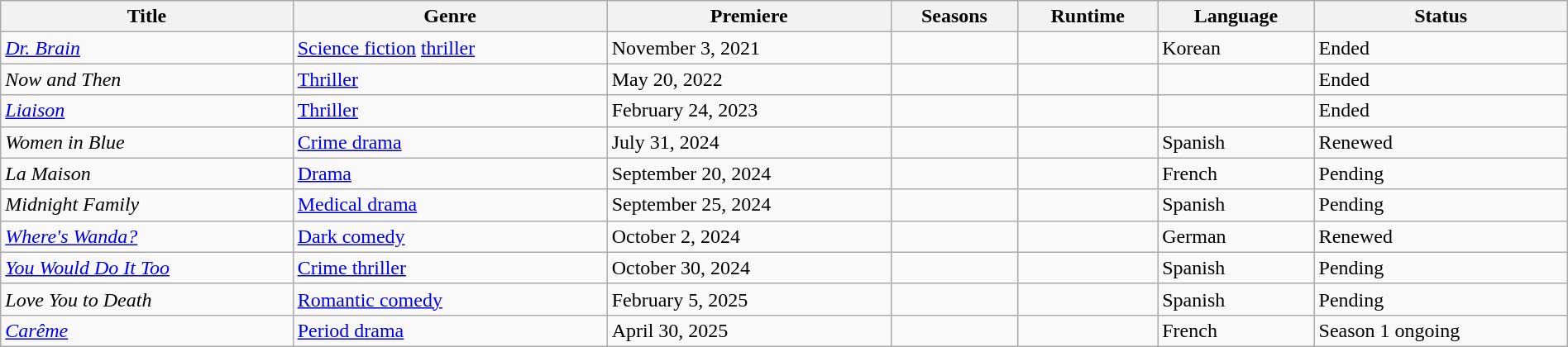<table class="wikitable sortable" style="width:100%">
<tr>
<th>Title</th>
<th>Genre</th>
<th>Premiere</th>
<th>Seasons</th>
<th>Runtime</th>
<th>Language</th>
<th>Status</th>
</tr>
<tr>
<td><em><a href='#'>Dr. Brain</a></em></td>
<td><a href='#'>Science fiction</a> <a href='#'>thriller</a></td>
<td>November 3, 2021</td>
<td></td>
<td></td>
<td>Korean</td>
<td>Ended</td>
</tr>
<tr>
<td><em>Now and Then</em></td>
<td><a href='#'>Thriller</a></td>
<td>May 20, 2022</td>
<td></td>
<td></td>
<td></td>
<td>Ended</td>
</tr>
<tr>
<td><em><a href='#'>Liaison</a></em></td>
<td><a href='#'>Thriller</a></td>
<td>February 24, 2023</td>
<td></td>
<td></td>
<td></td>
<td>Ended</td>
</tr>
<tr>
<td><em>Women in Blue</em></td>
<td><a href='#'>Crime drama</a></td>
<td>July 31, 2024</td>
<td></td>
<td></td>
<td>Spanish</td>
<td>Renewed</td>
</tr>
<tr>
<td><em>La Maison</em></td>
<td><a href='#'>Drama</a></td>
<td>September 20, 2024</td>
<td></td>
<td></td>
<td>French</td>
<td>Pending</td>
</tr>
<tr>
<td><em>Midnight Family</em></td>
<td><a href='#'>Medical drama</a></td>
<td>September 25, 2024</td>
<td></td>
<td></td>
<td>Spanish</td>
<td>Pending</td>
</tr>
<tr>
<td><em><a href='#'>Where's Wanda?</a></em></td>
<td><a href='#'>Dark comedy</a></td>
<td>October 2, 2024</td>
<td></td>
<td></td>
<td>German</td>
<td>Renewed</td>
</tr>
<tr>
<td><em><a href='#'>You Would Do It Too</a></em></td>
<td><a href='#'>Crime thriller</a></td>
<td>October 30, 2024</td>
<td></td>
<td></td>
<td>Spanish</td>
<td>Pending</td>
</tr>
<tr>
<td><em>Love You to Death</em></td>
<td><a href='#'>Romantic comedy</a></td>
<td>February 5, 2025</td>
<td></td>
<td></td>
<td>Spanish</td>
<td>Pending</td>
</tr>
<tr>
<td><em><a href='#'>Carême</a></em></td>
<td><a href='#'>Period drama</a></td>
<td>April 30, 2025</td>
<td></td>
<td></td>
<td>French</td>
<td>Season 1 ongoing</td>
</tr>
</table>
